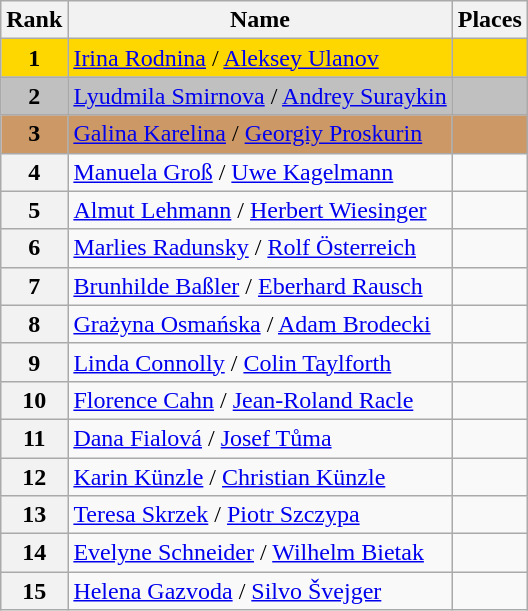<table class="wikitable">
<tr>
<th>Rank</th>
<th>Name</th>
<th>Places</th>
</tr>
<tr bgcolor="gold">
<td align="center"><strong>1</strong></td>
<td> <a href='#'>Irina Rodnina</a> / <a href='#'>Aleksey Ulanov</a></td>
<td></td>
</tr>
<tr bgcolor="silver">
<td align="center"><strong>2</strong></td>
<td> <a href='#'>Lyudmila Smirnova</a> / <a href='#'>Andrey Suraykin</a></td>
<td></td>
</tr>
<tr bgcolor="cc9966">
<td align="center"><strong>3</strong></td>
<td> <a href='#'>Galina Karelina</a> / <a href='#'>Georgiy Proskurin</a></td>
<td></td>
</tr>
<tr>
<th>4</th>
<td> <a href='#'>Manuela Groß</a> / <a href='#'>Uwe Kagelmann</a></td>
<td></td>
</tr>
<tr>
<th>5</th>
<td> <a href='#'>Almut Lehmann</a> / <a href='#'>Herbert Wiesinger</a></td>
<td></td>
</tr>
<tr>
<th>6</th>
<td> <a href='#'>Marlies Radunsky</a> / <a href='#'>Rolf Österreich</a></td>
<td></td>
</tr>
<tr>
<th>7</th>
<td> <a href='#'>Brunhilde Baßler</a> / <a href='#'>Eberhard Rausch</a></td>
<td></td>
</tr>
<tr>
<th>8</th>
<td> <a href='#'>Grażyna Osmańska</a> / <a href='#'>Adam Brodecki</a></td>
<td></td>
</tr>
<tr>
<th>9</th>
<td> <a href='#'>Linda Connolly</a> / <a href='#'>Colin Taylforth</a></td>
<td></td>
</tr>
<tr>
<th>10</th>
<td> <a href='#'>Florence Cahn</a> / <a href='#'>Jean-Roland Racle</a></td>
<td></td>
</tr>
<tr>
<th>11</th>
<td> <a href='#'>Dana Fialová</a> / <a href='#'>Josef Tůma</a></td>
<td></td>
</tr>
<tr>
<th>12</th>
<td> <a href='#'>Karin Künzle</a> / <a href='#'>Christian Künzle</a></td>
<td></td>
</tr>
<tr>
<th>13</th>
<td> <a href='#'>Teresa Skrzek</a> / <a href='#'>Piotr Szczypa</a></td>
<td></td>
</tr>
<tr>
<th>14</th>
<td> <a href='#'>Evelyne Schneider</a> / <a href='#'>Wilhelm Bietak</a></td>
<td></td>
</tr>
<tr>
<th>15</th>
<td> <a href='#'>Helena Gazvoda</a> / <a href='#'>Silvo Švejger</a></td>
<td></td>
</tr>
</table>
